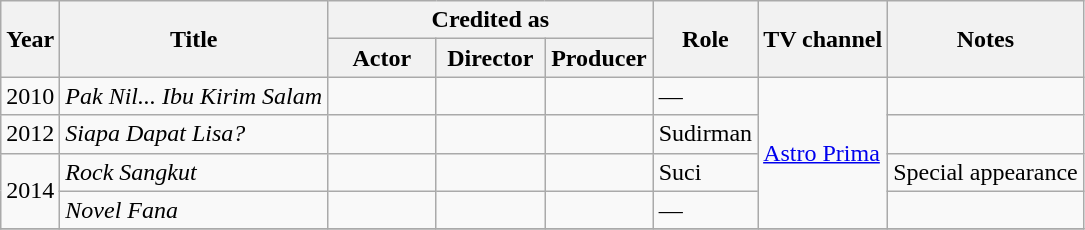<table class="wikitable">
<tr>
<th rowspan="2">Year</th>
<th rowspan="2">Title</th>
<th colspan="3">Credited as</th>
<th rowspan="2">Role</th>
<th rowspan="2">TV channel</th>
<th rowspan="2">Notes</th>
</tr>
<tr>
<th width="65">Actor</th>
<th width="65">Director</th>
<th width="65">Producer</th>
</tr>
<tr>
<td>2010</td>
<td><em>Pak Nil... Ibu Kirim Salam</em></td>
<td></td>
<td></td>
<td></td>
<td>—</td>
<td rowspan="4"><a href='#'>Astro Prima</a></td>
<td></td>
</tr>
<tr>
<td>2012</td>
<td><em>Siapa Dapat Lisa?</em></td>
<td></td>
<td></td>
<td></td>
<td>Sudirman</td>
<td></td>
</tr>
<tr>
<td rowspan="2">2014</td>
<td><em>Rock Sangkut</em></td>
<td></td>
<td></td>
<td></td>
<td>Suci</td>
<td>Special appearance</td>
</tr>
<tr>
<td><em>Novel Fana</em></td>
<td></td>
<td></td>
<td></td>
<td>—</td>
<td></td>
</tr>
<tr>
</tr>
</table>
